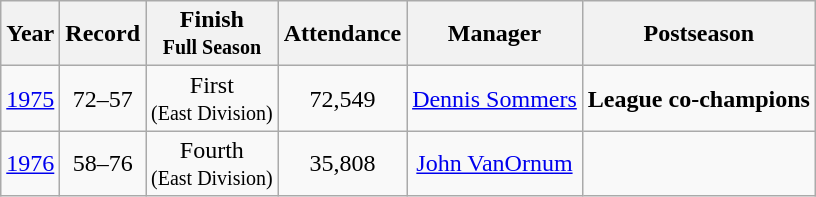<table class="wikitable">
<tr>
<th>Year</th>
<th>Record</th>
<th>Finish <br><small>Full Season</small></th>
<th>Attendance</th>
<th>Manager</th>
<th>Postseason</th>
</tr>
<tr align=center>
<td><a href='#'>1975</a></td>
<td>72–57</td>
<td>First<br><small>(East Division)</small></td>
<td>72,549</td>
<td><a href='#'>Dennis Sommers</a></td>
<td><strong>League co-champions</strong></td>
</tr>
<tr align=center>
<td><a href='#'>1976</a></td>
<td>58–76</td>
<td>Fourth<br><small>(East Division)</small></td>
<td>35,808</td>
<td><a href='#'>John VanOrnum</a></td>
<td></td>
</tr>
</table>
